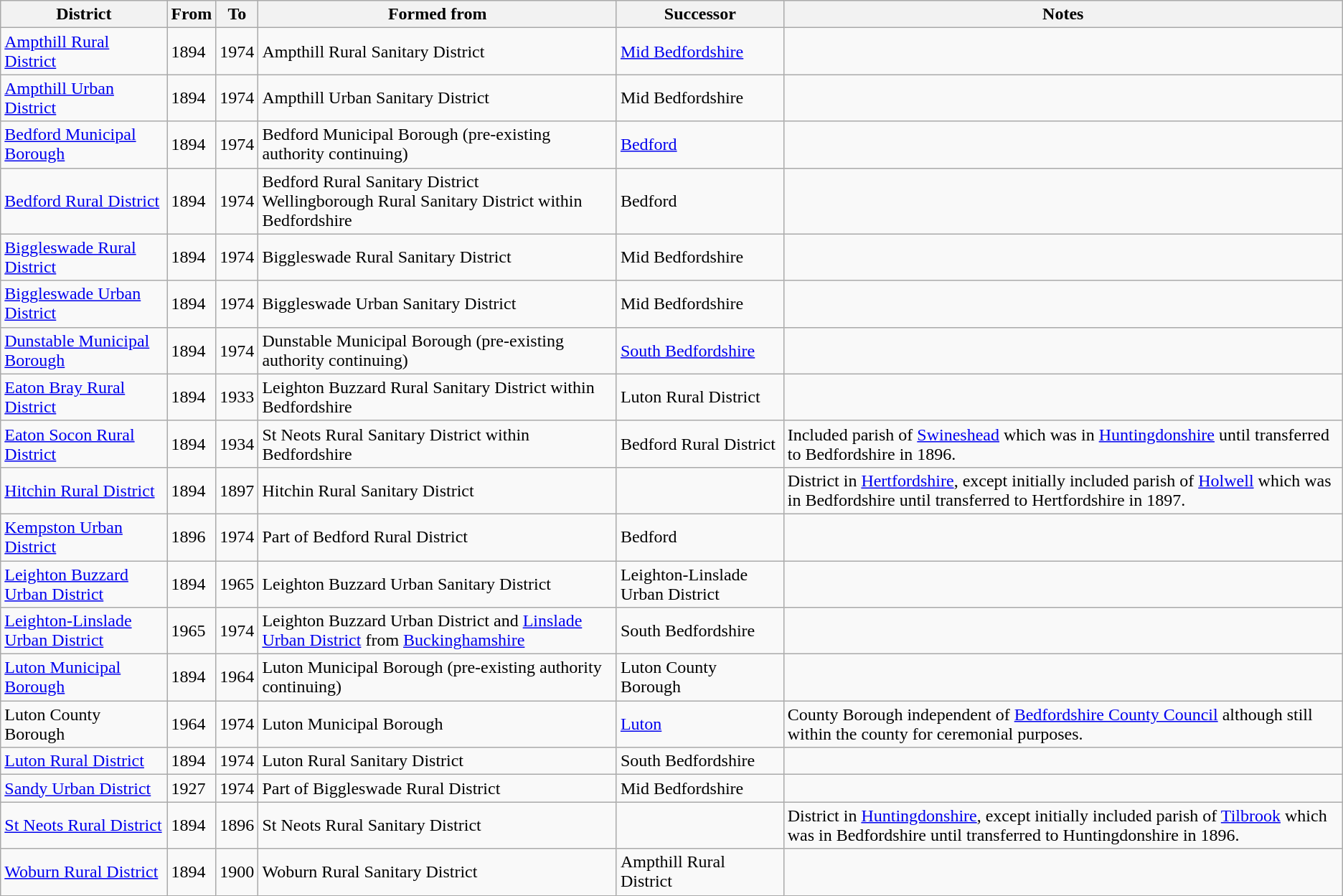<table class="wikitable sortable">
<tr>
<th>District</th>
<th>From</th>
<th>To</th>
<th class="unsortable">Formed from</th>
<th>Successor</th>
<th class="unsortable">Notes</th>
</tr>
<tr>
<td><a href='#'>Ampthill Rural District</a></td>
<td>1894</td>
<td>1974</td>
<td>Ampthill Rural Sanitary District</td>
<td><a href='#'>Mid Bedfordshire</a></td>
<td></td>
</tr>
<tr>
<td><a href='#'>Ampthill Urban District</a></td>
<td>1894</td>
<td>1974</td>
<td>Ampthill Urban Sanitary District</td>
<td>Mid Bedfordshire</td>
<td></td>
</tr>
<tr>
<td><a href='#'>Bedford Municipal Borough</a></td>
<td>1894</td>
<td>1974</td>
<td>Bedford Municipal Borough (pre-existing authority continuing)</td>
<td><a href='#'>Bedford</a></td>
<td></td>
</tr>
<tr>
<td><a href='#'>Bedford Rural District</a></td>
<td>1894</td>
<td>1974</td>
<td>Bedford Rural Sanitary District<br>Wellingborough Rural Sanitary District within Bedfordshire</td>
<td>Bedford</td>
<td></td>
</tr>
<tr>
<td><a href='#'>Biggleswade Rural District</a></td>
<td>1894</td>
<td>1974</td>
<td>Biggleswade Rural Sanitary District</td>
<td>Mid Bedfordshire</td>
<td></td>
</tr>
<tr>
<td><a href='#'>Biggleswade Urban District</a></td>
<td>1894</td>
<td>1974</td>
<td>Biggleswade Urban Sanitary District</td>
<td>Mid Bedfordshire</td>
<td></td>
</tr>
<tr>
<td><a href='#'>Dunstable Municipal Borough</a></td>
<td>1894</td>
<td>1974</td>
<td>Dunstable Municipal Borough (pre-existing authority continuing)</td>
<td><a href='#'>South Bedfordshire</a></td>
<td></td>
</tr>
<tr>
<td><a href='#'>Eaton Bray Rural District</a></td>
<td>1894</td>
<td>1933</td>
<td>Leighton Buzzard Rural Sanitary District within Bedfordshire</td>
<td>Luton Rural District</td>
<td></td>
</tr>
<tr>
<td><a href='#'>Eaton Socon Rural District</a></td>
<td>1894</td>
<td>1934</td>
<td>St Neots Rural Sanitary District within Bedfordshire</td>
<td>Bedford Rural District</td>
<td>Included parish of <a href='#'>Swineshead</a> which was in <a href='#'>Huntingdonshire</a> until transferred to Bedfordshire in 1896.</td>
</tr>
<tr>
<td><a href='#'>Hitchin Rural District</a></td>
<td>1894</td>
<td>1897</td>
<td>Hitchin Rural Sanitary District</td>
<td></td>
<td>District in <a href='#'>Hertfordshire</a>, except initially included parish of <a href='#'>Holwell</a> which was in Bedfordshire until transferred to Hertfordshire in 1897.</td>
</tr>
<tr>
<td><a href='#'>Kempston Urban District</a></td>
<td>1896</td>
<td>1974</td>
<td>Part of Bedford Rural District</td>
<td>Bedford</td>
<td></td>
</tr>
<tr>
<td><a href='#'>Leighton Buzzard Urban District</a></td>
<td>1894</td>
<td>1965</td>
<td>Leighton Buzzard Urban Sanitary District</td>
<td>Leighton-Linslade Urban District</td>
<td></td>
</tr>
<tr>
<td><a href='#'>Leighton-Linslade Urban District</a></td>
<td>1965</td>
<td>1974</td>
<td>Leighton Buzzard Urban District and <a href='#'>Linslade Urban District</a> from <a href='#'>Buckinghamshire</a></td>
<td>South Bedfordshire</td>
<td></td>
</tr>
<tr>
<td><a href='#'>Luton Municipal Borough</a></td>
<td>1894</td>
<td>1964</td>
<td>Luton Municipal Borough (pre-existing authority continuing)</td>
<td>Luton County Borough</td>
<td></td>
</tr>
<tr>
<td>Luton County Borough</td>
<td>1964</td>
<td>1974</td>
<td>Luton Municipal Borough</td>
<td><a href='#'>Luton</a></td>
<td>County Borough independent of <a href='#'>Bedfordshire County Council</a> although still within the county for ceremonial purposes.</td>
</tr>
<tr>
<td><a href='#'>Luton Rural District</a></td>
<td>1894</td>
<td>1974</td>
<td>Luton Rural Sanitary District</td>
<td>South Bedfordshire</td>
<td></td>
</tr>
<tr>
<td><a href='#'>Sandy Urban District</a></td>
<td>1927</td>
<td>1974</td>
<td>Part of Biggleswade Rural District</td>
<td>Mid Bedfordshire</td>
<td></td>
</tr>
<tr>
<td><a href='#'>St Neots Rural District</a></td>
<td>1894</td>
<td>1896</td>
<td>St Neots Rural Sanitary District</td>
<td></td>
<td>District in <a href='#'>Huntingdonshire</a>, except initially included parish of <a href='#'>Tilbrook</a> which was in Bedfordshire until transferred to Huntingdonshire in 1896.</td>
</tr>
<tr>
<td><a href='#'>Woburn Rural District</a></td>
<td>1894</td>
<td>1900</td>
<td>Woburn Rural Sanitary District</td>
<td>Ampthill Rural District</td>
<td></td>
</tr>
</table>
